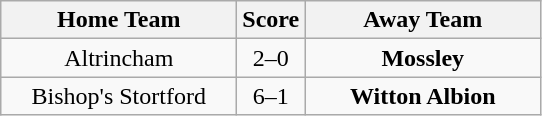<table class="wikitable" style="text-align:center">
<tr>
<th width=150>Home Team</th>
<th width=20>Score</th>
<th width=150>Away Team</th>
</tr>
<tr>
<td>Altrincham</td>
<td>2–0</td>
<td><strong>Mossley</strong></td>
</tr>
<tr>
<td>Bishop's Stortford</td>
<td>6–1</td>
<td><strong>Witton Albion</strong></td>
</tr>
</table>
